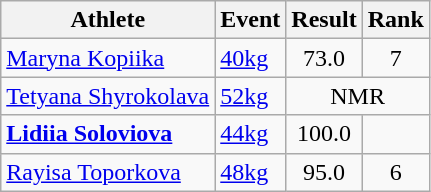<table class=wikitable>
<tr>
<th>Athlete</th>
<th>Event</th>
<th>Result</th>
<th>Rank</th>
</tr>
<tr>
<td><a href='#'>Maryna Kopiika</a></td>
<td><a href='#'>40kg</a></td>
<td style="text-align:center;">73.0</td>
<td style="text-align:center;">7</td>
</tr>
<tr>
<td><a href='#'>Tetyana Shyrokolava</a></td>
<td><a href='#'>52kg</a></td>
<td style="text-align:center;" colspan="2">NMR</td>
</tr>
<tr>
<td><strong><a href='#'>Lidiia Soloviova</a></strong></td>
<td><a href='#'>44kg</a></td>
<td style="text-align:center;">100.0</td>
<td style="text-align:center;"></td>
</tr>
<tr>
<td><a href='#'>Rayisa Toporkova</a></td>
<td><a href='#'>48kg</a></td>
<td style="text-align:center;">95.0</td>
<td style="text-align:center;">6</td>
</tr>
</table>
